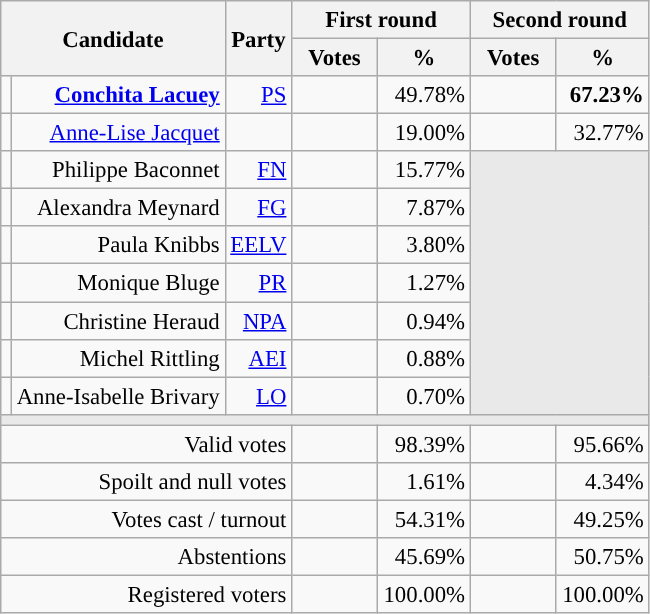<table class="wikitable" style="text-align:right;font-size:95%;">
<tr>
<th rowspan=2 colspan=2>Candidate</th>
<th rowspan=2 colspan=1>Party</th>
<th colspan=2>First round</th>
<th colspan=2>Second round</th>
</tr>
<tr>
<th style="width:50px;">Votes</th>
<th style="width:55px;">%</th>
<th style="width:50px;">Votes</th>
<th style="width:55px;">%</th>
</tr>
<tr>
<td style="color:inherit;background-color:"></td>
<td><strong><a href='#'>Conchita Lacuey</a></strong></td>
<td><a href='#'>PS</a></td>
<td></td>
<td>49.78%</td>
<td><strong></strong></td>
<td><strong>67.23%</strong></td>
</tr>
<tr>
<td style="background-color:;"></td>
<td><a href='#'>Anne-Lise Jacquet</a></td>
<td></td>
<td></td>
<td>19.00%</td>
<td></td>
<td>32.77%</td>
</tr>
<tr>
<td style="color:inherit;background-color:"></td>
<td>Philippe Baconnet</td>
<td><a href='#'>FN</a></td>
<td></td>
<td>15.77%</td>
<td colspan=7 rowspan=7 style="background-color:#E9E9E9;"></td>
</tr>
<tr>
<td style="color:inherit;background-color:"></td>
<td>Alexandra Meynard</td>
<td><a href='#'>FG</a></td>
<td></td>
<td>7.87%</td>
</tr>
<tr>
<td style="color:inherit;background-color:"></td>
<td>Paula Knibbs</td>
<td><a href='#'>EELV</a></td>
<td></td>
<td>3.80%</td>
</tr>
<tr>
<td style="color:inherit;background-color:"></td>
<td>Monique Bluge</td>
<td><a href='#'>PR</a></td>
<td></td>
<td>1.27%</td>
</tr>
<tr>
<td style="color:inherit;background-color:"></td>
<td>Christine Heraud</td>
<td><a href='#'>NPA</a></td>
<td></td>
<td>0.94%</td>
</tr>
<tr>
<td style="color:inherit;background-color:"></td>
<td>Michel Rittling</td>
<td><a href='#'>AEI</a></td>
<td></td>
<td>0.88%</td>
</tr>
<tr>
<td style="color:inherit;background-color:"></td>
<td>Anne-Isabelle Brivary</td>
<td><a href='#'>LO</a></td>
<td></td>
<td>0.70%</td>
</tr>
<tr>
<td colspan=7 style="background-color:#E9E9E9;"></td>
</tr>
<tr>
<td colspan=3>Valid votes</td>
<td></td>
<td>98.39%</td>
<td></td>
<td>95.66%</td>
</tr>
<tr>
<td colspan=3>Spoilt and null votes</td>
<td></td>
<td>1.61%</td>
<td></td>
<td>4.34%</td>
</tr>
<tr>
<td colspan=3>Votes cast / turnout</td>
<td></td>
<td>54.31%</td>
<td></td>
<td>49.25%</td>
</tr>
<tr>
<td colspan=3>Abstentions</td>
<td></td>
<td>45.69%</td>
<td></td>
<td>50.75%</td>
</tr>
<tr>
<td colspan=3>Registered voters</td>
<td></td>
<td>100.00%</td>
<td></td>
<td>100.00%</td>
</tr>
</table>
